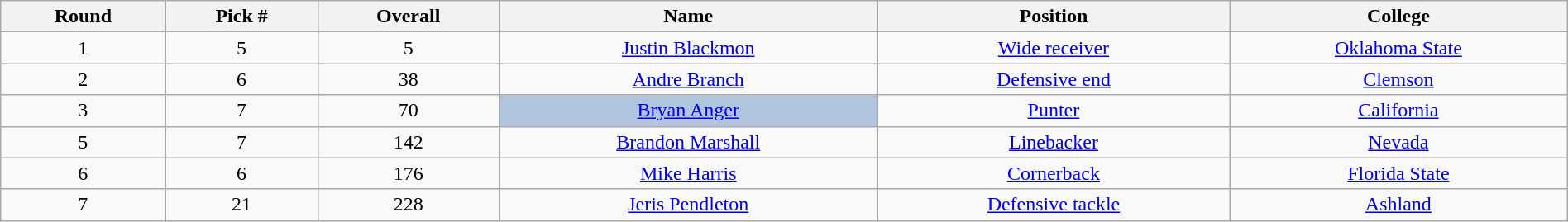<table class="wikitable sortable sortable" style="width: 100%; text-align:center">
<tr>
<th>Round</th>
<th>Pick #</th>
<th>Overall</th>
<th>Name</th>
<th>Position</th>
<th>College</th>
</tr>
<tr>
<td>1</td>
<td>5</td>
<td>5</td>
<td><a href='#'>Justin Blackmon</a></td>
<td><a href='#'>Wide receiver</a></td>
<td><a href='#'>Oklahoma State</a></td>
</tr>
<tr>
<td>2</td>
<td>6</td>
<td>38</td>
<td><a href='#'>Andre Branch</a></td>
<td><a href='#'>Defensive end</a></td>
<td><a href='#'>Clemson</a></td>
</tr>
<tr>
<td>3</td>
<td>7</td>
<td>70</td>
<td bgcolor=lightsteelblue><a href='#'>Bryan Anger</a></td>
<td><a href='#'>Punter</a></td>
<td><a href='#'>California</a></td>
</tr>
<tr>
<td>5</td>
<td>7</td>
<td>142</td>
<td><a href='#'>Brandon Marshall</a></td>
<td><a href='#'>Linebacker</a></td>
<td><a href='#'>Nevada</a></td>
</tr>
<tr>
<td>6</td>
<td>6</td>
<td>176</td>
<td><a href='#'>Mike Harris</a></td>
<td><a href='#'>Cornerback</a></td>
<td><a href='#'>Florida State</a></td>
</tr>
<tr>
<td>7</td>
<td>21</td>
<td>228</td>
<td><a href='#'>Jeris Pendleton</a></td>
<td><a href='#'>Defensive tackle</a></td>
<td><a href='#'>Ashland</a></td>
</tr>
</table>
